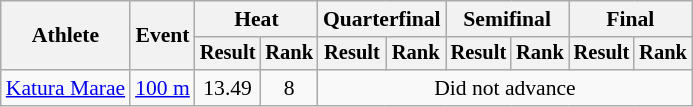<table class=wikitable style="font-size:90%">
<tr>
<th rowspan="2">Athlete</th>
<th rowspan="2">Event</th>
<th colspan="2">Heat</th>
<th colspan="2">Quarterfinal</th>
<th colspan="2">Semifinal</th>
<th colspan="2">Final</th>
</tr>
<tr style="font-size:95%">
<th>Result</th>
<th>Rank</th>
<th>Result</th>
<th>Rank</th>
<th>Result</th>
<th>Rank</th>
<th>Result</th>
<th>Rank</th>
</tr>
<tr align=center>
<td align=left><a href='#'>Katura Marae</a></td>
<td align=left><a href='#'>100 m</a></td>
<td>13.49</td>
<td>8</td>
<td colspan=6>Did not advance</td>
</tr>
</table>
